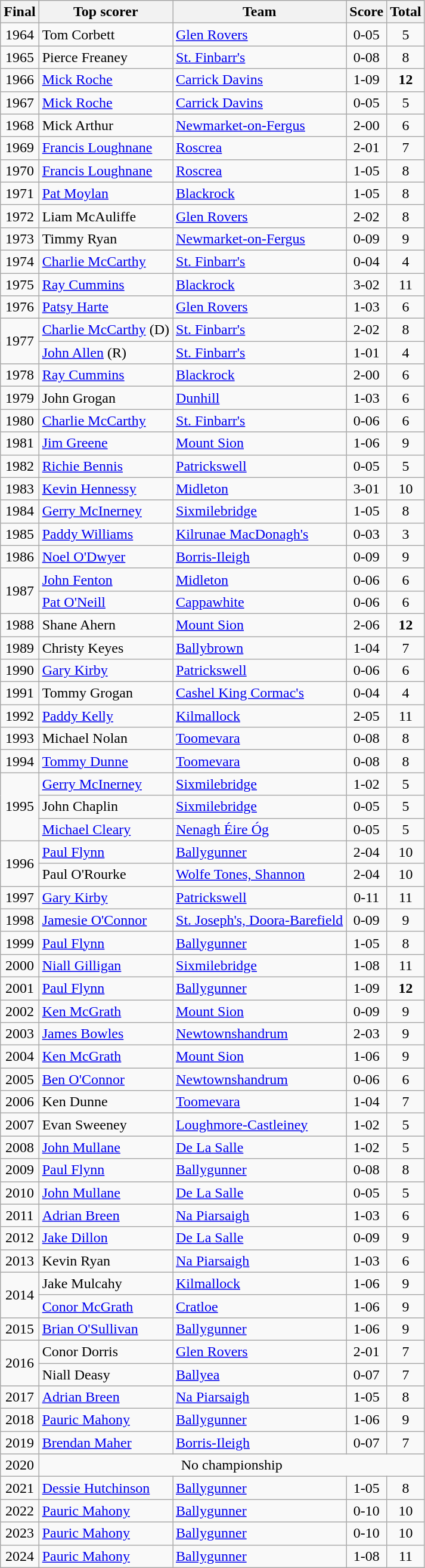<table class="wikitable" style="text-align:center;">
<tr>
<th>Final</th>
<th>Top scorer</th>
<th>Team</th>
<th>Score</th>
<th>Total</th>
</tr>
<tr>
<td>1964</td>
<td style="text-align:left;">Tom Corbett</td>
<td style="text-align:left;"><a href='#'>Glen Rovers</a></td>
<td>0-05</td>
<td>5</td>
</tr>
<tr>
<td>1965</td>
<td style="text-align:left;">Pierce Freaney</td>
<td style="text-align:left;"><a href='#'>St. Finbarr's</a></td>
<td>0-08</td>
<td>8</td>
</tr>
<tr>
<td>1966</td>
<td style="text-align:left;"><a href='#'>Mick Roche</a></td>
<td style="text-align:left;"><a href='#'>Carrick Davins</a></td>
<td>1-09</td>
<td><strong>12</strong></td>
</tr>
<tr>
<td>1967</td>
<td style="text-align:left;"><a href='#'>Mick Roche</a></td>
<td style="text-align:left;"><a href='#'>Carrick Davins</a></td>
<td>0-05</td>
<td>5</td>
</tr>
<tr>
<td>1968</td>
<td style="text-align:left;">Mick Arthur</td>
<td style="text-align:left;"><a href='#'>Newmarket-on-Fergus</a></td>
<td>2-00</td>
<td>6</td>
</tr>
<tr>
<td>1969</td>
<td style="text-align:left;"><a href='#'>Francis Loughnane</a></td>
<td style="text-align:left;"><a href='#'>Roscrea</a></td>
<td>2-01</td>
<td>7</td>
</tr>
<tr>
<td>1970</td>
<td style="text-align:left;"><a href='#'>Francis Loughnane</a></td>
<td style="text-align:left;"><a href='#'>Roscrea</a></td>
<td>1-05</td>
<td>8</td>
</tr>
<tr>
<td>1971</td>
<td style="text-align:left;"><a href='#'>Pat Moylan</a></td>
<td style="text-align:left;"><a href='#'>Blackrock</a></td>
<td>1-05</td>
<td>8</td>
</tr>
<tr>
<td>1972</td>
<td style="text-align:left;">Liam McAuliffe</td>
<td style="text-align:left;"><a href='#'>Glen Rovers</a></td>
<td>2-02</td>
<td>8</td>
</tr>
<tr>
<td>1973</td>
<td style="text-align:left;">Timmy Ryan</td>
<td style="text-align:left;"><a href='#'>Newmarket-on-Fergus</a></td>
<td>0-09</td>
<td>9</td>
</tr>
<tr>
<td>1974</td>
<td style="text-align:left;"><a href='#'>Charlie McCarthy</a></td>
<td style="text-align:left;"><a href='#'>St. Finbarr's</a></td>
<td>0-04</td>
<td>4</td>
</tr>
<tr>
<td>1975</td>
<td style="text-align:left;"><a href='#'>Ray Cummins</a></td>
<td style="text-align:left;"><a href='#'>Blackrock</a></td>
<td>3-02</td>
<td>11</td>
</tr>
<tr>
<td>1976</td>
<td style="text-align:left;"><a href='#'>Patsy Harte</a></td>
<td style="text-align:left;"><a href='#'>Glen Rovers</a></td>
<td>1-03</td>
<td>6</td>
</tr>
<tr>
<td rowspan="2">1977</td>
<td style="text-align:left;"><a href='#'>Charlie McCarthy</a> (D)</td>
<td style="text-align:left;"><a href='#'>St. Finbarr's</a></td>
<td>2-02</td>
<td>8</td>
</tr>
<tr>
<td style="text-align:left;"><a href='#'>John Allen</a> (R)</td>
<td style="text-align:left;"><a href='#'>St. Finbarr's</a></td>
<td>1-01</td>
<td>4</td>
</tr>
<tr>
<td>1978</td>
<td style="text-align:left;"><a href='#'>Ray Cummins</a></td>
<td style="text-align:left;"><a href='#'>Blackrock</a></td>
<td>2-00</td>
<td>6</td>
</tr>
<tr>
<td>1979</td>
<td style="text-align:left;">John Grogan</td>
<td style="text-align:left;"><a href='#'>Dunhill</a></td>
<td>1-03</td>
<td>6</td>
</tr>
<tr>
<td>1980</td>
<td style="text-align:left;"><a href='#'>Charlie McCarthy</a></td>
<td style="text-align:left;"><a href='#'>St. Finbarr's</a></td>
<td>0-06</td>
<td>6</td>
</tr>
<tr>
<td>1981</td>
<td style="text-align:left;"><a href='#'>Jim Greene</a></td>
<td style="text-align:left;"><a href='#'>Mount Sion</a></td>
<td>1-06</td>
<td>9</td>
</tr>
<tr>
<td>1982</td>
<td style="text-align:left;"><a href='#'>Richie Bennis</a></td>
<td style="text-align:left;"><a href='#'>Patrickswell</a></td>
<td>0-05</td>
<td>5</td>
</tr>
<tr>
<td>1983</td>
<td style="text-align:left;"><a href='#'>Kevin Hennessy</a></td>
<td style="text-align:left;"><a href='#'>Midleton</a></td>
<td>3-01</td>
<td>10</td>
</tr>
<tr>
<td>1984</td>
<td style="text-align:left;"><a href='#'>Gerry McInerney</a></td>
<td style="text-align:left;"><a href='#'>Sixmilebridge</a></td>
<td>1-05</td>
<td>8</td>
</tr>
<tr>
<td>1985</td>
<td style="text-align:left;"><a href='#'>Paddy Williams</a></td>
<td style="text-align:left;"><a href='#'>Kilrunae MacDonagh's</a></td>
<td>0-03</td>
<td>3</td>
</tr>
<tr>
<td>1986</td>
<td style="text-align:left;"><a href='#'>Noel O'Dwyer</a></td>
<td style="text-align:left;"><a href='#'>Borris-Ileigh</a></td>
<td>0-09</td>
<td>9</td>
</tr>
<tr>
<td rowspan="2">1987</td>
<td style="text-align:left;"><a href='#'>John Fenton</a></td>
<td style="text-align:left;"><a href='#'>Midleton</a></td>
<td>0-06</td>
<td>6</td>
</tr>
<tr>
<td style="text-align:left;"><a href='#'>Pat O'Neill</a></td>
<td style="text-align:left;"><a href='#'>Cappawhite</a></td>
<td>0-06</td>
<td>6</td>
</tr>
<tr>
<td>1988</td>
<td style="text-align:left;">Shane Ahern</td>
<td style="text-align:left;"><a href='#'>Mount Sion</a></td>
<td>2-06</td>
<td><strong>12</strong></td>
</tr>
<tr>
<td>1989</td>
<td style="text-align:left;">Christy Keyes</td>
<td style="text-align:left;"><a href='#'>Ballybrown</a></td>
<td>1-04</td>
<td>7</td>
</tr>
<tr>
<td>1990</td>
<td style="text-align:left;"><a href='#'>Gary Kirby</a></td>
<td style="text-align:left;"><a href='#'>Patrickswell</a></td>
<td>0-06</td>
<td>6</td>
</tr>
<tr>
<td>1991</td>
<td style="text-align:left;">Tommy Grogan</td>
<td style="text-align:left;"><a href='#'>Cashel King Cormac's</a></td>
<td>0-04</td>
<td>4</td>
</tr>
<tr>
<td>1992</td>
<td style="text-align:left;"><a href='#'>Paddy Kelly</a></td>
<td style="text-align:left;"><a href='#'>Kilmallock</a></td>
<td>2-05</td>
<td>11</td>
</tr>
<tr>
<td>1993</td>
<td style="text-align:left;">Michael Nolan</td>
<td style="text-align:left;"><a href='#'>Toomevara</a></td>
<td>0-08</td>
<td>8</td>
</tr>
<tr>
<td>1994</td>
<td style="text-align:left;"><a href='#'>Tommy Dunne</a></td>
<td style="text-align:left;"><a href='#'>Toomevara</a></td>
<td>0-08</td>
<td>8</td>
</tr>
<tr>
<td rowspan="3">1995</td>
<td style="text-align:left;"><a href='#'>Gerry McInerney</a></td>
<td style="text-align:left;"><a href='#'>Sixmilebridge</a></td>
<td>1-02</td>
<td>5</td>
</tr>
<tr>
<td style="text-align:left;">John Chaplin</td>
<td style="text-align:left;"><a href='#'>Sixmilebridge</a></td>
<td>0-05</td>
<td>5</td>
</tr>
<tr>
<td style="text-align:left;"><a href='#'>Michael Cleary</a></td>
<td style="text-align:left;"><a href='#'>Nenagh Éire Óg</a></td>
<td>0-05</td>
<td>5</td>
</tr>
<tr>
<td rowspan="2">1996</td>
<td style="text-align:left;"><a href='#'>Paul Flynn</a></td>
<td style="text-align:left;"><a href='#'>Ballygunner</a></td>
<td>2-04</td>
<td>10</td>
</tr>
<tr>
<td style="text-align:left;">Paul O'Rourke</td>
<td style="text-align:left;"><a href='#'>Wolfe Tones, Shannon</a></td>
<td>2-04</td>
<td>10</td>
</tr>
<tr>
<td>1997</td>
<td style="text-align:left;"><a href='#'>Gary Kirby</a></td>
<td style="text-align:left;"><a href='#'>Patrickswell</a></td>
<td>0-11</td>
<td>11</td>
</tr>
<tr>
<td>1998</td>
<td style="text-align:left;"><a href='#'>Jamesie O'Connor</a></td>
<td style="text-align:left;"><a href='#'>St. Joseph's, Doora-Barefield</a></td>
<td>0-09</td>
<td>9</td>
</tr>
<tr>
<td>1999</td>
<td style="text-align:left;"><a href='#'>Paul Flynn</a></td>
<td style="text-align:left;"><a href='#'>Ballygunner</a></td>
<td>1-05</td>
<td>8</td>
</tr>
<tr>
<td>2000</td>
<td style="text-align:left;"><a href='#'>Niall Gilligan</a></td>
<td style="text-align:left;"><a href='#'>Sixmilebridge</a></td>
<td>1-08</td>
<td>11</td>
</tr>
<tr>
<td>2001</td>
<td style="text-align:left;"><a href='#'>Paul Flynn</a></td>
<td style="text-align:left;"><a href='#'>Ballygunner</a></td>
<td>1-09</td>
<td><strong>12</strong></td>
</tr>
<tr>
<td>2002</td>
<td style="text-align:left;"><a href='#'>Ken McGrath</a></td>
<td style="text-align:left;"><a href='#'>Mount Sion</a></td>
<td>0-09</td>
<td>9</td>
</tr>
<tr>
<td>2003</td>
<td style="text-align:left;"><a href='#'>James Bowles</a></td>
<td style="text-align:left;"><a href='#'>Newtownshandrum</a></td>
<td>2-03</td>
<td>9</td>
</tr>
<tr>
<td>2004</td>
<td style="text-align:left;"><a href='#'>Ken McGrath</a></td>
<td style="text-align:left;"><a href='#'>Mount Sion</a></td>
<td>1-06</td>
<td>9</td>
</tr>
<tr>
<td>2005</td>
<td style="text-align:left;"><a href='#'>Ben O'Connor</a></td>
<td style="text-align:left;"><a href='#'>Newtownshandrum</a></td>
<td>0-06</td>
<td>6</td>
</tr>
<tr>
<td>2006</td>
<td style="text-align:left;">Ken Dunne</td>
<td style="text-align:left;"><a href='#'>Toomevara</a></td>
<td>1-04</td>
<td>7</td>
</tr>
<tr>
<td>2007</td>
<td style="text-align:left;">Evan Sweeney</td>
<td style="text-align:left;"><a href='#'>Loughmore-Castleiney</a></td>
<td>1-02</td>
<td>5</td>
</tr>
<tr>
<td>2008</td>
<td style="text-align:left;"><a href='#'>John Mullane</a></td>
<td style="text-align:left;"><a href='#'>De La Salle</a></td>
<td>1-02</td>
<td>5</td>
</tr>
<tr>
<td>2009</td>
<td style="text-align:left;"><a href='#'>Paul Flynn</a></td>
<td style="text-align:left;"><a href='#'>Ballygunner</a></td>
<td>0-08</td>
<td>8</td>
</tr>
<tr>
<td>2010</td>
<td style="text-align:left;"><a href='#'>John Mullane</a></td>
<td style="text-align:left;"><a href='#'>De La Salle</a></td>
<td>0-05</td>
<td>5</td>
</tr>
<tr>
<td>2011</td>
<td style="text-align:left;"><a href='#'>Adrian Breen</a></td>
<td style="text-align:left;"><a href='#'>Na Piarsaigh</a></td>
<td>1-03</td>
<td>6</td>
</tr>
<tr>
<td>2012</td>
<td style="text-align:left;"><a href='#'>Jake Dillon</a></td>
<td style="text-align:left;"><a href='#'>De La Salle</a></td>
<td>0-09</td>
<td>9</td>
</tr>
<tr>
<td>2013</td>
<td style="text-align:left;">Kevin Ryan</td>
<td style="text-align:left;"><a href='#'>Na Piarsaigh</a></td>
<td>1-03</td>
<td>6</td>
</tr>
<tr>
<td rowspan="2">2014</td>
<td style="text-align:left;">Jake Mulcahy</td>
<td style="text-align:left;"><a href='#'>Kilmallock</a></td>
<td>1-06</td>
<td>9</td>
</tr>
<tr>
<td style="text-align:left;"><a href='#'>Conor McGrath</a></td>
<td style="text-align:left;"><a href='#'>Cratloe</a></td>
<td>1-06</td>
<td>9</td>
</tr>
<tr>
<td>2015</td>
<td style="text-align:left;"><a href='#'>Brian O'Sullivan</a></td>
<td style="text-align:left;"><a href='#'>Ballygunner</a></td>
<td>1-06</td>
<td>9</td>
</tr>
<tr>
<td rowspan="2">2016</td>
<td style="text-align:left;">Conor Dorris</td>
<td style="text-align:left;"><a href='#'>Glen Rovers</a></td>
<td>2-01</td>
<td>7</td>
</tr>
<tr>
<td style="text-align:left;">Niall Deasy</td>
<td style="text-align:left;"><a href='#'>Ballyea</a></td>
<td>0-07</td>
<td>7</td>
</tr>
<tr>
<td>2017</td>
<td style="text-align:left;"><a href='#'>Adrian Breen</a></td>
<td style="text-align:left;"><a href='#'>Na Piarsaigh</a></td>
<td>1-05</td>
<td>8</td>
</tr>
<tr>
<td>2018</td>
<td style="text-align:left;"><a href='#'>Pauric Mahony</a></td>
<td style="text-align:left;"><a href='#'>Ballygunner</a></td>
<td>1-06</td>
<td>9</td>
</tr>
<tr>
<td>2019</td>
<td style="text-align:left;"><a href='#'>Brendan Maher</a></td>
<td style="text-align:left;"><a href='#'>Borris-Ileigh</a></td>
<td>0-07</td>
<td>7</td>
</tr>
<tr>
<td>2020</td>
<td colspan=4>No championship</td>
</tr>
<tr>
<td>2021</td>
<td style="text-align:left;"><a href='#'>Dessie Hutchinson</a></td>
<td style="text-align:left;"><a href='#'>Ballygunner</a></td>
<td>1-05</td>
<td>8</td>
</tr>
<tr>
<td>2022</td>
<td style="text-align:left;"><a href='#'>Pauric Mahony</a></td>
<td style="text-align:left;"><a href='#'>Ballygunner</a></td>
<td>0-10</td>
<td>10</td>
</tr>
<tr>
<td>2023</td>
<td style="text-align:left;"><a href='#'>Pauric Mahony</a></td>
<td style="text-align:left;"><a href='#'>Ballygunner</a></td>
<td>0-10</td>
<td>10</td>
</tr>
<tr>
<td>2024</td>
<td style="text-align:left;"><a href='#'>Pauric Mahony</a></td>
<td style="text-align:left;"><a href='#'>Ballygunner</a></td>
<td>1-08</td>
<td>11</td>
</tr>
</table>
